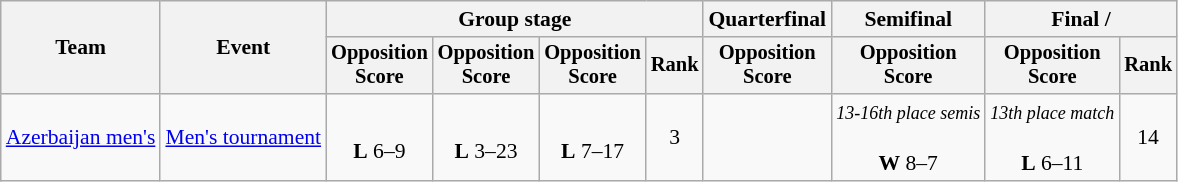<table class="wikitable" style="font-size:90%">
<tr>
<th rowspan=2>Team</th>
<th rowspan=2>Event</th>
<th colspan=4>Group stage</th>
<th>Quarterfinal</th>
<th>Semifinal</th>
<th colspan=2>Final / </th>
</tr>
<tr style="font-size:95%">
<th>Opposition<br>Score</th>
<th>Opposition<br>Score</th>
<th>Opposition<br>Score</th>
<th>Rank</th>
<th>Opposition<br>Score</th>
<th>Opposition<br>Score</th>
<th>Opposition<br>Score</th>
<th>Rank</th>
</tr>
<tr align=center>
<td align=left><a href='#'>Azerbaijan men's</a></td>
<td align=left><a href='#'>Men's tournament</a></td>
<td><br><strong>L</strong> 6–9</td>
<td><br><strong>L</strong> 3–23</td>
<td><br><strong>L</strong> 7–17</td>
<td>3</td>
<td></td>
<td><small><em>13-16th place semis</em></small><br><br><strong>W</strong> 8–7</td>
<td><small><em>13th place match</em></small><br><br><strong>L</strong> 6–11</td>
<td>14</td>
</tr>
</table>
